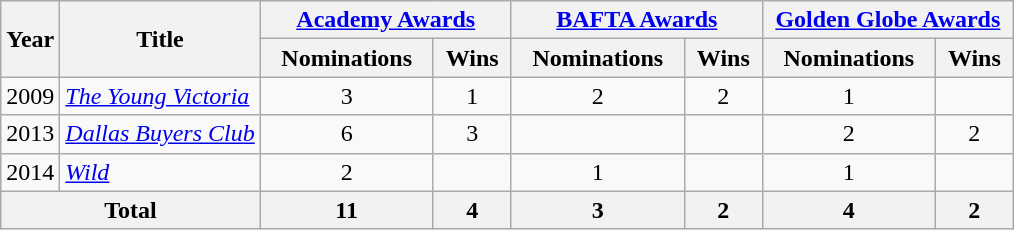<table class="wikitable">
<tr>
<th rowspan="2">Year</th>
<th rowspan="2">Title</th>
<th colspan="2" style="text-align:center;" width=160><a href='#'>Academy Awards</a></th>
<th colspan="2" style="text-align:center;" width=160><a href='#'>BAFTA Awards</a></th>
<th colspan="2" style="text-align:center;" width=160><a href='#'>Golden Globe Awards</a></th>
</tr>
<tr>
<th>Nominations</th>
<th>Wins</th>
<th>Nominations</th>
<th>Wins</th>
<th>Nominations</th>
<th>Wins</th>
</tr>
<tr>
<td>2009</td>
<td><em><a href='#'>The Young Victoria</a></em></td>
<td align=center>3</td>
<td align=center>1</td>
<td align=center>2</td>
<td align=center>2</td>
<td align=center>1</td>
<td></td>
</tr>
<tr>
<td>2013</td>
<td><em><a href='#'>Dallas Buyers Club</a></em></td>
<td align=center>6</td>
<td align=center>3</td>
<td></td>
<td></td>
<td align=center>2</td>
<td align=center>2</td>
</tr>
<tr>
<td>2014</td>
<td><em><a href='#'>Wild</a></em></td>
<td align=center>2</td>
<td></td>
<td align=center>1</td>
<td></td>
<td align=center>1</td>
<td></td>
</tr>
<tr>
<th colspan="2"><strong>Total</strong></th>
<th align=center>11</th>
<th align=center>4</th>
<th align=center>3</th>
<th align=center>2</th>
<th align=center>4</th>
<th align=center>2</th>
</tr>
</table>
